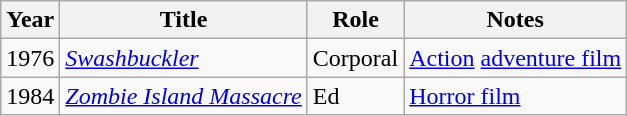<table class="wikitable sortable">
<tr>
<th>Year</th>
<th>Title</th>
<th>Role</th>
<th class="wikitable unsortable">Notes</th>
</tr>
<tr>
<td>1976</td>
<td><em><a href='#'>Swashbuckler</a></em></td>
<td>Corporal</td>
<td><a href='#'>Action</a> <a href='#'>adventure film</a></td>
</tr>
<tr>
<td>1984</td>
<td><em><a href='#'>Zombie Island Massacre</a></em></td>
<td>Ed</td>
<td><a href='#'>Horror film</a></td>
</tr>
</table>
